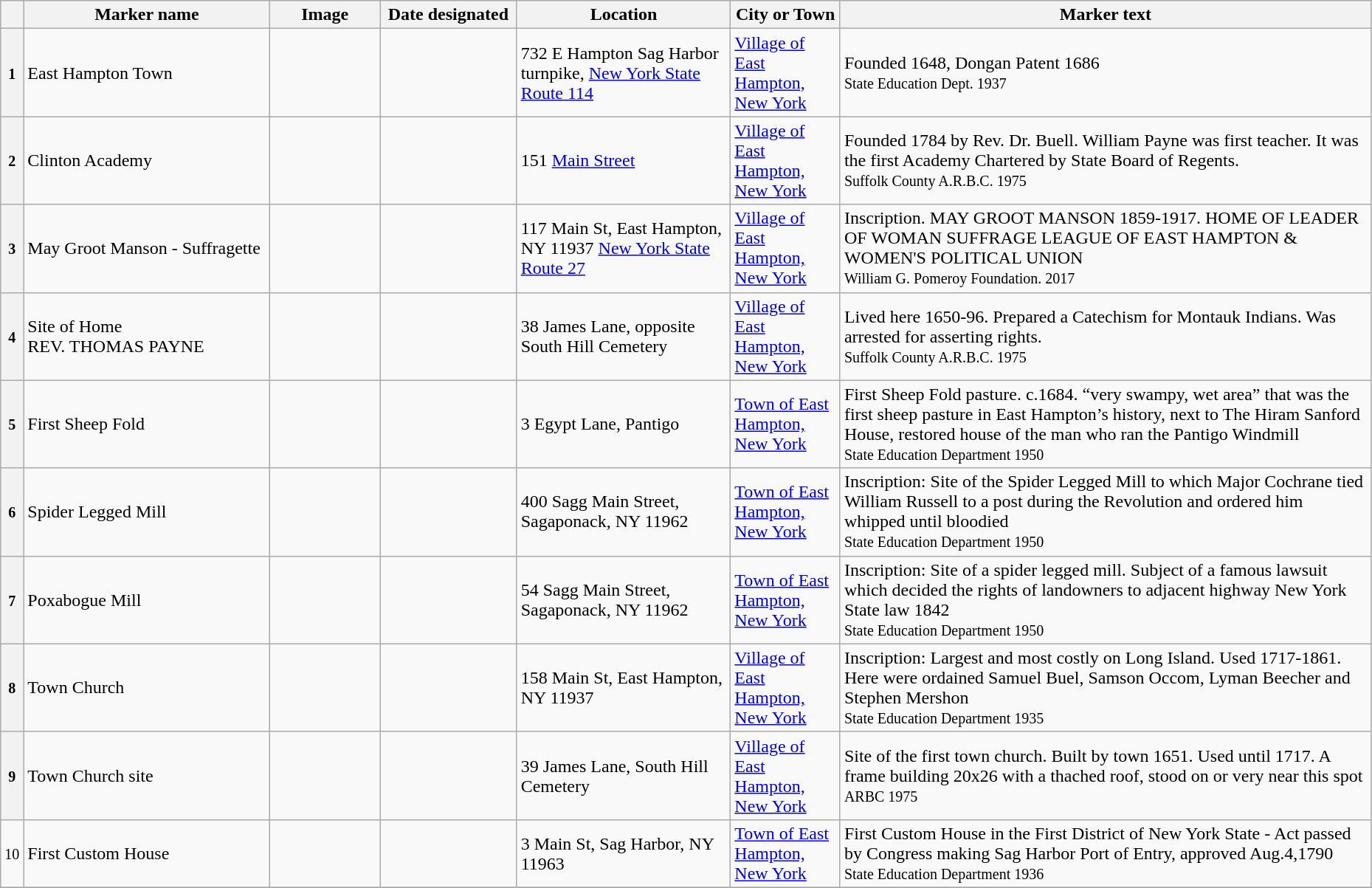<table class="wikitable sortable" style="width:98%">
<tr>
<th></th>
<th width = 18% ><strong>Marker name</strong></th>
<th width = 8% class="unsortable" ><strong>Image</strong></th>
<th width = 10% ><strong>Date designated</strong></th>
<th><strong>Location</strong></th>
<th width = 8% ><strong>City or Town</strong></th>
<th class="unsortable" ><strong>Marker text</strong></th>
</tr>
<tr ->
<th><small>1</small></th>
<td>East Hampton Town</td>
<td></td>
<td></td>
<td>732 E Hampton Sag Harbor turnpike, <a href='#'>New York State Route 114</a></td>
<td><a href='#'>Village of East Hampton, New York</a></td>
<td>Founded 1648, Dongan Patent 1686 <br><small>State Education Dept. 1937</small></td>
</tr>
<tr ->
<th><small>2</small></th>
<td>Clinton Academy</td>
<td></td>
<td></td>
<td>151 <a href='#'>Main Street</a></td>
<td><a href='#'>Village of East Hampton, New York</a></td>
<td>Founded 1784 by Rev. Dr. Buell. William Payne was first teacher. It was the first Academy Chartered by State Board of Regents.<br><small>Suffolk County A.R.B.C. 1975</small></td>
</tr>
<tr ->
<th><small>3</small></th>
<td>May Groot Manson - Suffragette</td>
<td></td>
<td></td>
<td>117 Main St, East Hampton, NY 11937 <a href='#'>New York State Route 27</a></td>
<td><a href='#'>Village of East Hampton, New York</a></td>
<td>Inscription. MAY GROOT MANSON 1859-1917. HOME OF LEADER OF WOMAN SUFFRAGE LEAGUE OF EAST HAMPTON & WOMEN'S POLITICAL UNION <br><small>William G. Pomeroy Foundation. 2017</small></td>
</tr>
<tr ->
<th><small>4</small></th>
<td>Site of Home<br>REV. THOMAS PAYNE</td>
<td></td>
<td></td>
<td>38 James Lane, opposite South Hill Cemetery</td>
<td><a href='#'>Village of East Hampton, New York</a></td>
<td>Lived here 1650-96. Prepared a Catechism for Montauk Indians. Was arrested for asserting rights.<br><small>Suffolk County A.R.B.C. 1975</small></td>
</tr>
<tr ->
<th><small>5</small></th>
<td>First Sheep Fold</td>
<td></td>
<td></td>
<td>3 Egypt Lane, Pantigo</td>
<td><a href='#'>Town of East Hampton, New York</a></td>
<td>First Sheep Fold pasture. c.1684. “very swampy, wet area” that was the first sheep pasture in East Hampton’s history, next to The Hiram Sanford House, restored house of the man who ran the Pantigo Windmill <br><small>State Education Department 1950</small></td>
</tr>
<tr ->
<th><small>6</small></th>
<td>Spider Legged Mill</td>
<td></td>
<td></td>
<td>400 Sagg Main Street, Sagaponack, NY 11962</td>
<td><a href='#'>Town of East Hampton, New York</a></td>
<td>Inscription: Site of the Spider Legged Mill to which Major Cochrane tied William Russell to a post during the Revolution and ordered him whipped until bloodied <br><small>State Education Department 1950</small></td>
</tr>
<tr ->
<th><small>7</small></th>
<td>Poxabogue Mill</td>
<td></td>
<td></td>
<td>54 Sagg Main Street, Sagaponack, NY 11962</td>
<td><a href='#'>Town of East Hampton, New York</a></td>
<td>Inscription: Site of a spider legged mill. Subject of a famous lawsuit which decided the rights of landowners to adjacent highway New York State law 1842 <br><small>State Education Department 1950</small></td>
</tr>
<tr ->
<th><small>8</small></th>
<td>Town Church</td>
<td></td>
<td></td>
<td>158 Main St, East Hampton, NY 11937</td>
<td><a href='#'>Village of East Hampton, New York</a></td>
<td>Inscription: Largest and most costly on Long Island. Used 1717-1861. Here were ordained Samuel Buel, Samson Occom, Lyman Beecher and Stephen Mershon <br><small>State Education Department 1935</small></td>
</tr>
<tr ->
<th><small>9</small></th>
<td>Town Church site</td>
<td></td>
<td></td>
<td>39 James Lane, South Hill Cemetery</td>
<td><a href='#'>Village of East Hampton, New York</a></td>
<td>Site of the first town church. Built by town 1651. Used until 1717. A frame building 20x26 with a thached roof, stood on or very near this spot<br><small>ARBC 1975</small></td>
</tr>
<tr ->
<td><small>10</small></td>
<td>First Custom House</td>
<td></td>
<td></td>
<td>3 Main St, Sag Harbor, NY 11963</td>
<td><a href='#'>Town of East Hampton, New York</a></td>
<td>First Custom House in the First District of New York State - Act passed by Congress making Sag Harbor Port of Entry, approved Aug.4,1790 <br><small>State Education Department 1936</small></td>
</tr>
<tr ->
</tr>
</table>
